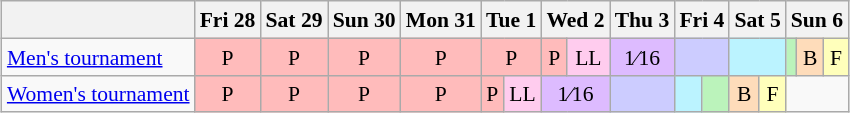<table class="wikitable" style="margin:0.5em auto; font-size:90%; line-height:1.25em; text-align:center">
<tr>
<th></th>
<th>Fri 28</th>
<th>Sat 29</th>
<th>Sun 30</th>
<th>Mon 31</th>
<th colspan="2">Tue 1</th>
<th colspan="2">Wed 2</th>
<th>Thu 3</th>
<th colspan="2">Fri 4</th>
<th colspan="2">Sat 5</th>
<th colspan="3">Sun 6</th>
</tr>
<tr>
<td align="left"><a href='#'>Men's tournament</a></td>
<td bgcolor="#FFBBBB">P</td>
<td bgcolor="#FFBBBB">P</td>
<td bgcolor="#FFBBBB">P</td>
<td bgcolor="#FFBBBB">P</td>
<td colspan="2" bgcolor="#FFBBBB">P</td>
<td bgcolor="#FFBBBB">P</td>
<td bgcolor="#FFCCEE">LL</td>
<td bgcolor="#DDBBFF">1⁄16</td>
<td colspan="2" bgcolor="#CCCCFF"></td>
<td colspan="2" bgcolor="#BBF3FF"></td>
<td bgcolor="#BBF3BB"></td>
<td bgcolor="#FEDCBA">B</td>
<td bgcolor="#FFFFBB">F</td>
</tr>
<tr>
<td align="left"><a href='#'>Women's tournament</a></td>
<td bgcolor="#FFBBBB">P</td>
<td bgcolor="#FFBBBB">P</td>
<td bgcolor="#FFBBBB">P</td>
<td bgcolor="#FFBBBB">P</td>
<td bgcolor="#FFBBBB">P</td>
<td bgcolor="#FFCCEE">LL</td>
<td colspan="2" bgcolor="#DDBBFF">1⁄16</td>
<td bgcolor="#CCCCFF"></td>
<td bgcolor="#BBF3FF"></td>
<td bgcolor="#BBF3BB"></td>
<td bgcolor="#FEDCBA">B</td>
<td bgcolor="#FFFFBB">F</td>
<td colspan="3"></td>
</tr>
</table>
